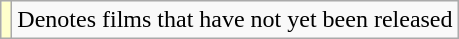<table class="wikitable">
<tr>
<td style="background:#ffc;"></td>
<td>Denotes films that have not yet been released</td>
</tr>
</table>
